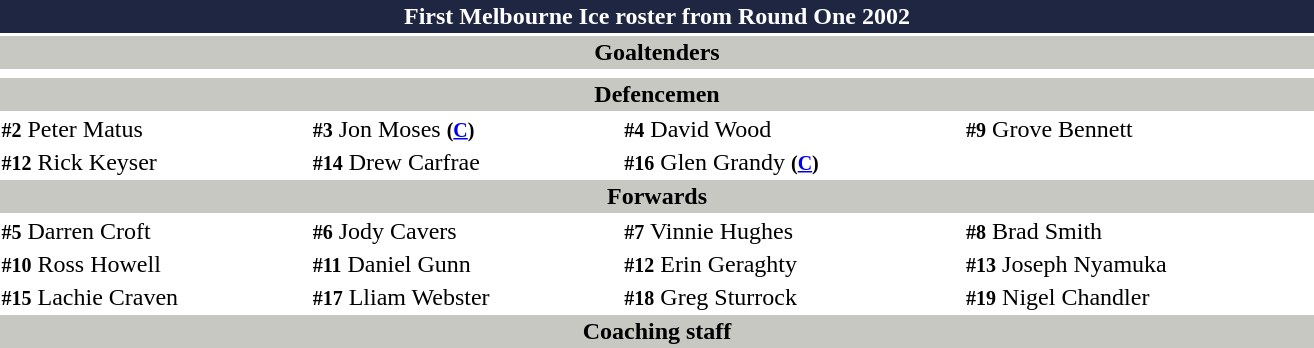<table class="toccolours" style="width:55em">
<tr>
<th colspan="4" style="background:#1f2642;color:white;border:#1f2642 1px solid">First Melbourne Ice roster from Round One 2002</th>
</tr>
<tr>
<th colspan="4" style="background:#c8c8c3;color:black;border:#c8c8c3 1px solid">Goaltenders</th>
</tr>
<tr>
<td colspan="2"></td>
<td colspan="2"></td>
</tr>
<tr>
<th colspan="4" style="background:#c8c8c3;color:black;border:#c8c8c3 1px solid">Defencemen</th>
</tr>
<tr>
<td> <small><strong>#2</strong></small> Peter Matus</td>
<td> <small><strong>#3</strong></small> Jon Moses <small><strong>(<a href='#'>C</a>)</strong></small></td>
<td> <small><strong>#4</strong></small> David Wood</td>
<td> <small><strong>#9</strong></small> Grove Bennett</td>
</tr>
<tr>
<td> <small><strong>#12</strong></small> Rick Keyser</td>
<td> <small><strong>#14</strong></small> Drew Carfrae</td>
<td> <small><strong>#16</strong></small> Glen Grandy <small><strong>(<a href='#'>C</a>)</strong></small></td>
</tr>
<tr>
<th colspan="4" style="background:#c8c8c3;color:black;border:#c8c8c3 1px solid">Forwards</th>
</tr>
<tr>
<td> <small><strong>#5</strong></small> Darren Croft</td>
<td> <small><strong>#6</strong></small> Jody Cavers</td>
<td> <small><strong>#7</strong></small> Vinnie Hughes</td>
<td> <small><strong>#8</strong></small> Brad Smith</td>
</tr>
<tr>
<td> <small><strong>#10</strong></small> Ross Howell</td>
<td> <small><strong>#11</strong></small> Daniel Gunn</td>
<td> <small><strong>#12</strong></small> Erin Geraghty</td>
<td> <small><strong>#13</strong></small> Joseph Nyamuka</td>
</tr>
<tr>
<td> <small><strong>#15</strong></small> Lachie Craven</td>
<td> <small><strong>#17</strong></small> Lliam Webster</td>
<td> <small><strong>#18</strong></small> Greg Sturrock</td>
<td> <small><strong>#19</strong></small> Nigel Chandler</td>
</tr>
<tr>
<th colspan="4" style="background:#c8c8c3;color:black;border:#c8c8c3 1px solid">Coaching staff</th>
</tr>
<tr>
<td></td>
<td></td>
<td></td>
<td></td>
</tr>
<tr>
</tr>
</table>
